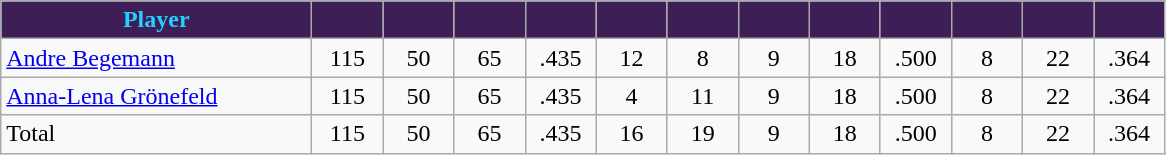<table class="wikitable" style="text-align:center">
<tr>
<th style="background:#3d1e56; color:#25d0ff" width="200px">Player</th>
<th style="background:#3d1e56; color:#25d0ff" width="40px"></th>
<th style="background:#3d1e56; color:#25d0ff" width="40px"></th>
<th style="background:#3d1e56; color:#25d0ff" width="40px"></th>
<th style="background:#3d1e56; color:#25d0ff" width="40px"></th>
<th style="background:#3d1e56; color:#25d0ff" width="40px"></th>
<th style="background:#3d1e56; color:#25d0ff" width="40px"></th>
<th style="background:#3d1e56; color:#25d0ff" width="40px"></th>
<th style="background:#3d1e56; color:#25d0ff" width="40px"></th>
<th style="background:#3d1e56; color:#25d0ff" width="40px"></th>
<th style="background:#3d1e56; color:#25d0ff" width="40px"></th>
<th style="background:#3d1e56; color:#25d0ff" width="40px"></th>
<th style="background:#3d1e56; color:#25d0ff" width="40px"></th>
</tr>
<tr>
<td style="text-align:left"><a href='#'>Andre Begemann</a></td>
<td>115</td>
<td>50</td>
<td>65</td>
<td>.435</td>
<td>12</td>
<td>8</td>
<td>9</td>
<td>18</td>
<td>.500</td>
<td>8</td>
<td>22</td>
<td>.364</td>
</tr>
<tr>
<td style="text-align:left"><a href='#'>Anna-Lena Grönefeld</a></td>
<td>115</td>
<td>50</td>
<td>65</td>
<td>.435</td>
<td>4</td>
<td>11</td>
<td>9</td>
<td>18</td>
<td>.500</td>
<td>8</td>
<td>22</td>
<td>.364</td>
</tr>
<tr>
<td style="text-align:left">Total</td>
<td>115</td>
<td>50</td>
<td>65</td>
<td>.435</td>
<td>16</td>
<td>19</td>
<td>9</td>
<td>18</td>
<td>.500</td>
<td>8</td>
<td>22</td>
<td>.364</td>
</tr>
</table>
